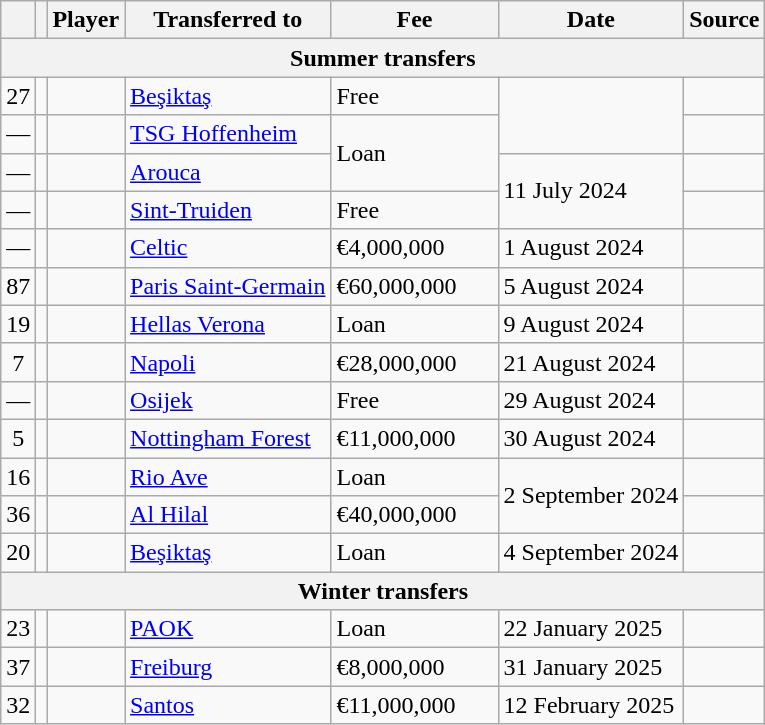<table class="wikitable">
<tr>
<th></th>
<th></th>
<th scope=col>Player</th>
<th>Transferred to</th>
<th !scope=col; style="width: 104px;">Fee</th>
<th scope=col>Date</th>
<th scope=col>Source</th>
</tr>
<tr>
<th colspan="7">Summer transfers</th>
</tr>
<tr>
<td align=center>27</td>
<td align=center></td>
<td></td>
<td> <a href='#'>Beşiktaş</a></td>
<td>Free</td>
<td rowspan=2></td>
<td></td>
</tr>
<tr>
<td align=center>—</td>
<td align=center></td>
<td></td>
<td> <a href='#'>TSG Hoffenheim</a></td>
<td rowspan=2>Loan</td>
<td></td>
</tr>
<tr>
<td align=center>—</td>
<td align=center></td>
<td></td>
<td> <a href='#'>Arouca</a></td>
<td rowspan=2>11 July 2024</td>
<td></td>
</tr>
<tr>
<td align=center>—</td>
<td align=center></td>
<td></td>
<td> <a href='#'>Sint-Truiden</a></td>
<td>Free</td>
<td></td>
</tr>
<tr>
<td align=center>—</td>
<td align=center></td>
<td></td>
<td> <a href='#'>Celtic</a></td>
<td>€4,000,000</td>
<td>1 August 2024</td>
<td></td>
</tr>
<tr>
<td align=center>87</td>
<td align=center></td>
<td></td>
<td> <a href='#'>Paris Saint-Germain</a></td>
<td>€60,000,000</td>
<td>5 August 2024</td>
<td></td>
</tr>
<tr>
<td align=center>19</td>
<td align=center></td>
<td></td>
<td> <a href='#'>Hellas Verona</a></td>
<td>Loan</td>
<td>9 August 2024</td>
<td></td>
</tr>
<tr>
<td align=center>7</td>
<td align=center></td>
<td></td>
<td> <a href='#'>Napoli</a></td>
<td>€28,000,000</td>
<td>21 August 2024</td>
<td></td>
</tr>
<tr>
<td align=center>—</td>
<td align=center></td>
<td></td>
<td> <a href='#'>Osijek</a></td>
<td>Free</td>
<td>29 August 2024</td>
<td></td>
</tr>
<tr>
<td align=center>5</td>
<td align=center></td>
<td></td>
<td> <a href='#'>Nottingham Forest</a></td>
<td>€11,000,000</td>
<td>30 August 2024</td>
<td></td>
</tr>
<tr>
<td align=center>16</td>
<td align=center></td>
<td></td>
<td> <a href='#'>Rio Ave</a></td>
<td>Loan</td>
<td rowspan=2>2 September 2024</td>
<td></td>
</tr>
<tr>
<td align=center>36</td>
<td align=center></td>
<td></td>
<td> <a href='#'>Al Hilal</a></td>
<td>€40,000,000</td>
<td></td>
</tr>
<tr>
<td align=center>20</td>
<td align=center></td>
<td></td>
<td> <a href='#'>Beşiktaş</a></td>
<td>Loan</td>
<td>4 September 2024</td>
<td></td>
</tr>
<tr>
<th colspan="7">Winter transfers</th>
</tr>
<tr>
<td align=center>23</td>
<td align=center></td>
<td></td>
<td> <a href='#'>PAOK</a></td>
<td>Loan</td>
<td>22 January 2025</td>
<td></td>
</tr>
<tr>
<td align=center>37</td>
<td align=center></td>
<td></td>
<td> <a href='#'>Freiburg</a></td>
<td>€8,000,000</td>
<td>31 January 2025</td>
<td></td>
</tr>
<tr>
<td align=center>32</td>
<td align=center></td>
<td></td>
<td> <a href='#'>Santos</a></td>
<td>€11,000,000</td>
<td>12 February 2025</td>
<td></td>
</tr>
</table>
